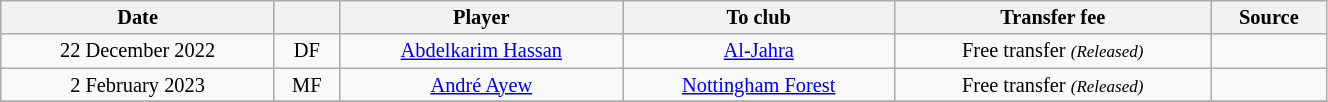<table class="wikitable sortable" style="width:70%; text-align:center; font-size:85%; text-align:centre;">
<tr>
<th>Date</th>
<th></th>
<th>Player</th>
<th>To club</th>
<th>Transfer fee</th>
<th>Source</th>
</tr>
<tr>
<td>22 December 2022</td>
<td>DF</td>
<td> <a href='#'>Abdelkarim Hassan</a></td>
<td> <a href='#'>Al-Jahra</a></td>
<td>Free transfer <small><em>(Released)</em></small></td>
<td></td>
</tr>
<tr>
<td>2 February 2023</td>
<td>MF</td>
<td> <a href='#'>André Ayew</a></td>
<td> <a href='#'>Nottingham Forest</a></td>
<td>Free transfer <small><em>(Released)</em></small></td>
<td></td>
</tr>
<tr>
</tr>
</table>
